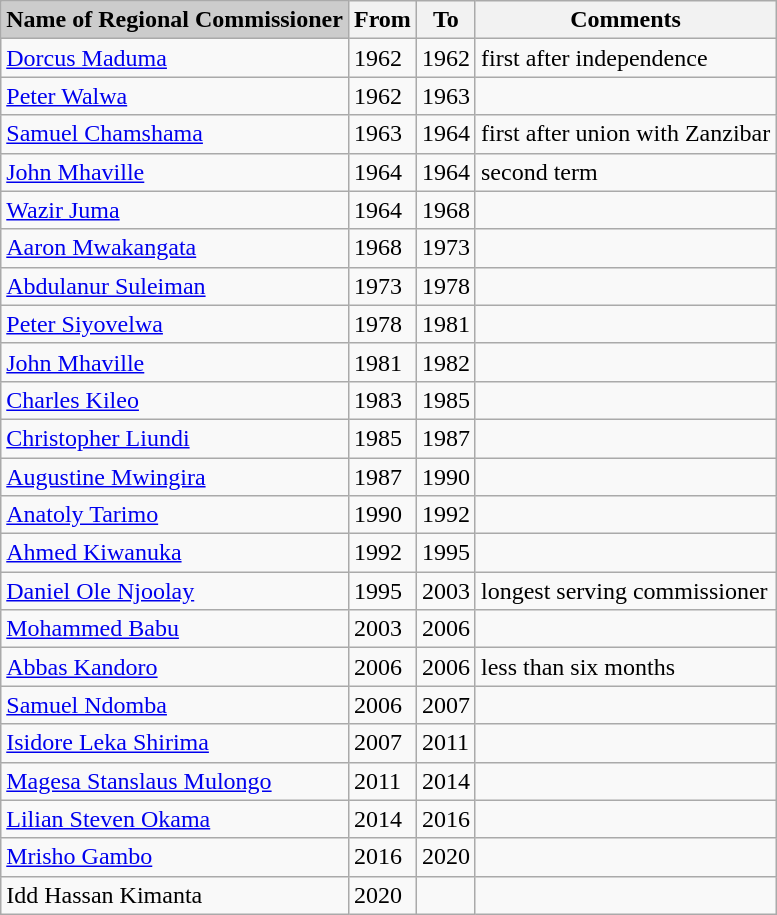<table class="wikitable">
<tr>
<th style="background:#ccc; text-align:center;">Name of Regional Commissioner</th>
<th>From</th>
<th>To</th>
<th>Comments</th>
</tr>
<tr>
<td><a href='#'>Dorcus Maduma</a></td>
<td>1962</td>
<td>1962</td>
<td>first after independence</td>
</tr>
<tr>
<td><a href='#'>Peter Walwa</a></td>
<td>1962</td>
<td>1963</td>
<td></td>
</tr>
<tr>
<td><a href='#'>Samuel Chamshama</a></td>
<td>1963</td>
<td>1964</td>
<td>first after union with Zanzibar</td>
</tr>
<tr>
<td><a href='#'>John Mhaville</a></td>
<td>1964</td>
<td>1964</td>
<td>second term</td>
</tr>
<tr>
<td><a href='#'>Wazir Juma</a></td>
<td>1964</td>
<td>1968</td>
<td></td>
</tr>
<tr>
<td><a href='#'>Aaron Mwakangata</a></td>
<td>1968</td>
<td>1973</td>
<td></td>
</tr>
<tr>
<td><a href='#'>Abdulanur Suleiman</a></td>
<td>1973</td>
<td>1978</td>
<td></td>
</tr>
<tr>
<td><a href='#'>Peter Siyovelwa</a></td>
<td>1978</td>
<td>1981</td>
<td></td>
</tr>
<tr>
<td><a href='#'>John Mhaville</a></td>
<td>1981</td>
<td>1982</td>
<td></td>
</tr>
<tr>
<td><a href='#'>Charles Kileo</a></td>
<td>1983</td>
<td>1985</td>
<td></td>
</tr>
<tr>
<td><a href='#'>Christopher Liundi</a></td>
<td>1985</td>
<td>1987</td>
<td></td>
</tr>
<tr>
<td><a href='#'>Augustine Mwingira</a></td>
<td>1987</td>
<td>1990</td>
<td></td>
</tr>
<tr>
<td><a href='#'>Anatoly Tarimo</a></td>
<td>1990</td>
<td>1992</td>
<td></td>
</tr>
<tr>
<td><a href='#'>Ahmed Kiwanuka</a></td>
<td>1992</td>
<td>1995</td>
<td></td>
</tr>
<tr>
<td><a href='#'>Daniel Ole Njoolay</a></td>
<td>1995</td>
<td>2003</td>
<td>longest serving commissioner</td>
</tr>
<tr>
<td><a href='#'>Mohammed Babu</a></td>
<td>2003</td>
<td>2006</td>
<td></td>
</tr>
<tr>
<td><a href='#'>Abbas Kandoro</a></td>
<td>2006</td>
<td>2006</td>
<td>less than six months</td>
</tr>
<tr>
<td><a href='#'>Samuel Ndomba</a></td>
<td>2006</td>
<td>2007</td>
<td></td>
</tr>
<tr>
<td><a href='#'>Isidore Leka Shirima</a></td>
<td>2007</td>
<td>2011</td>
<td></td>
</tr>
<tr>
<td><a href='#'>Magesa Stanslaus Mulongo</a></td>
<td>2011</td>
<td>2014</td>
<td></td>
</tr>
<tr>
<td><a href='#'>Lilian Steven Okama</a></td>
<td>2014</td>
<td>2016</td>
<td></td>
</tr>
<tr>
<td><a href='#'>Mrisho Gambo</a></td>
<td>2016</td>
<td>2020</td>
<td></td>
</tr>
<tr>
<td>Idd Hassan Kimanta</td>
<td>2020</td>
<td></td>
<td></td>
</tr>
</table>
